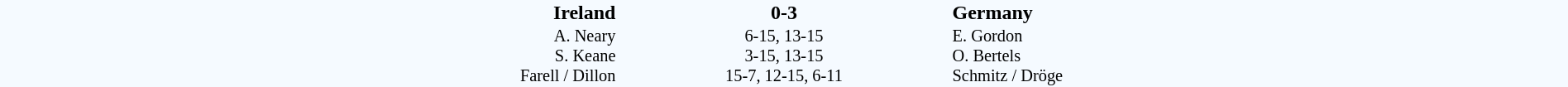<table style="width: 100%; background:#F5FAFF;" cellspacing="0">
<tr>
<td width=24% align=right><strong>Ireland</strong></td>
<td align=center width=13%><strong>0-3</strong></td>
<td width=24%><strong>Germany</strong></td>
</tr>
<tr style=font-size:85%>
<td align=right valign=top>A. Neary<br>S. Keane<br>Farell / Dillon</td>
<td align=center>6-15, 13-15<br>3-15, 13-15<br>15-7, 12-15, 6-11</td>
<td valign=top>E. Gordon<br>O. Bertels<br>Schmitz / Dröge</td>
</tr>
</table>
